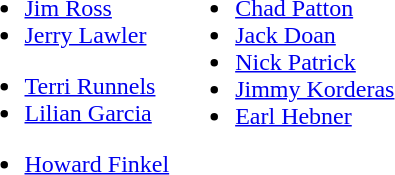<table border="0">
<tr>
<td valign="top"><br><ul><li><a href='#'>Jim Ross</a></li><li><a href='#'>Jerry Lawler</a></li></ul><ul><li><a href='#'>Terri Runnels</a></li><li><a href='#'>Lilian Garcia</a></li></ul><ul><li><a href='#'>Howard Finkel</a></li></ul></td>
<td valign="top"><br><ul><li><a href='#'>Chad Patton</a></li><li><a href='#'>Jack Doan</a></li><li><a href='#'>Nick Patrick</a></li><li><a href='#'>Jimmy Korderas</a></li><li><a href='#'>Earl Hebner</a></li></ul></td>
</tr>
</table>
